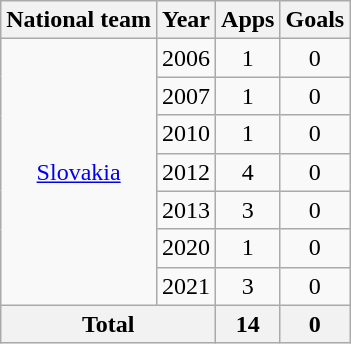<table class=wikitable style=text-align:center>
<tr>
<th>National team</th>
<th>Year</th>
<th>Apps</th>
<th>Goals</th>
</tr>
<tr>
<td rowspan=7><a href='#'>Slovakia</a></td>
<td>2006</td>
<td>1</td>
<td>0</td>
</tr>
<tr>
<td>2007</td>
<td>1</td>
<td>0</td>
</tr>
<tr>
<td>2010</td>
<td>1</td>
<td>0</td>
</tr>
<tr>
<td>2012</td>
<td>4</td>
<td>0</td>
</tr>
<tr>
<td>2013</td>
<td>3</td>
<td>0</td>
</tr>
<tr>
<td>2020</td>
<td>1</td>
<td>0</td>
</tr>
<tr>
<td>2021</td>
<td>3</td>
<td>0</td>
</tr>
<tr>
<th colspan=2>Total</th>
<th>14</th>
<th>0</th>
</tr>
</table>
